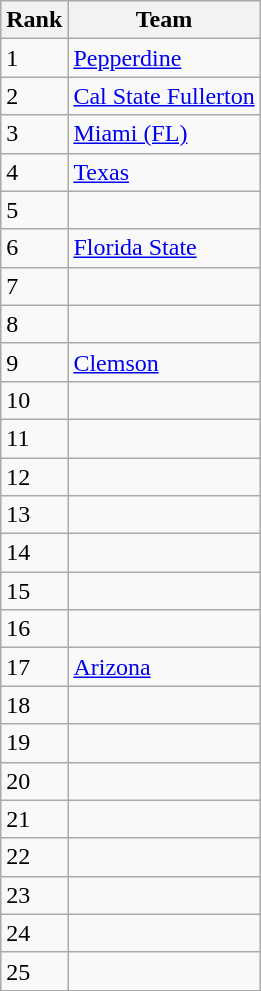<table class=wikitable>
<tr>
<th>Rank</th>
<th>Team</th>
</tr>
<tr>
<td>1</td>
<td><a href='#'>Pepperdine</a></td>
</tr>
<tr>
<td>2</td>
<td><a href='#'>Cal State Fullerton</a></td>
</tr>
<tr>
<td>3</td>
<td><a href='#'>Miami (FL)</a></td>
</tr>
<tr>
<td>4</td>
<td><a href='#'>Texas</a></td>
</tr>
<tr>
<td>5</td>
<td></td>
</tr>
<tr>
<td>6</td>
<td><a href='#'>Florida State</a></td>
</tr>
<tr>
<td>7</td>
<td></td>
</tr>
<tr>
<td>8</td>
<td></td>
</tr>
<tr>
<td>9</td>
<td><a href='#'>Clemson</a></td>
</tr>
<tr>
<td>10</td>
<td></td>
</tr>
<tr>
<td>11</td>
<td></td>
</tr>
<tr>
<td>12</td>
<td></td>
</tr>
<tr>
<td>13</td>
<td></td>
</tr>
<tr>
<td>14</td>
<td></td>
</tr>
<tr>
<td>15</td>
<td></td>
</tr>
<tr>
<td>16</td>
<td></td>
</tr>
<tr>
<td>17</td>
<td><a href='#'>Arizona</a></td>
</tr>
<tr>
<td>18</td>
<td></td>
</tr>
<tr>
<td>19</td>
<td></td>
</tr>
<tr>
<td>20</td>
<td></td>
</tr>
<tr>
<td>21</td>
<td></td>
</tr>
<tr>
<td>22</td>
<td></td>
</tr>
<tr>
<td>23</td>
<td></td>
</tr>
<tr>
<td>24</td>
<td></td>
</tr>
<tr>
<td>25</td>
<td></td>
</tr>
</table>
